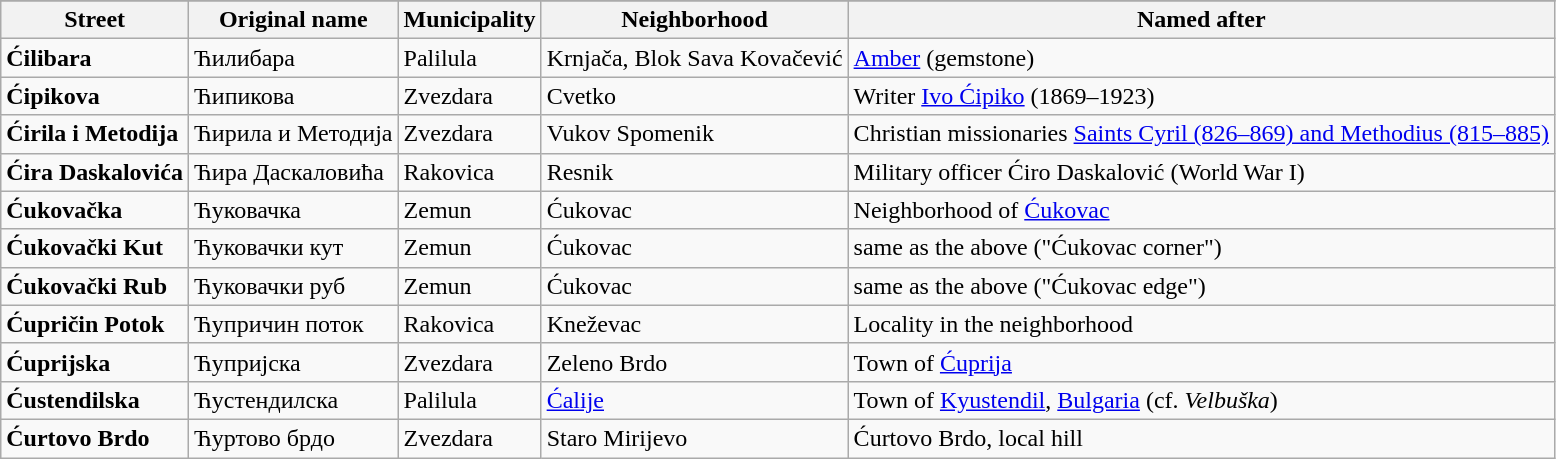<table class="wikitable sortable">
<tr style="background-color:#DDDDDD;text-align:center;">
</tr>
<tr>
<th>Street</th>
<th>Original name</th>
<th>Municipality</th>
<th>Neighborhood</th>
<th>Named after</th>
</tr>
<tr>
<td><strong>Ćilibara</strong></td>
<td>Ћилибара</td>
<td>Palilula</td>
<td>Krnjača, Blok Sava Kovačević</td>
<td><a href='#'>Amber</a> (gemstone)</td>
</tr>
<tr>
<td><strong>Ćipikova</strong></td>
<td>Ћипикова</td>
<td>Zvezdara</td>
<td>Cvetko</td>
<td>Writer <a href='#'>Ivo Ćipiko</a> (1869–1923)</td>
</tr>
<tr>
<td><strong>Ćirila i Metodija</strong></td>
<td>Ћирила и Методија</td>
<td>Zvezdara</td>
<td>Vukov Spomenik</td>
<td>Christian missionaries <a href='#'>Saints Cyril (826–869) and Methodius (815–885)</a></td>
</tr>
<tr>
<td><strong>Ćira Daskalovića</strong></td>
<td>Ћира Даскаловића</td>
<td>Rakovica</td>
<td>Resnik</td>
<td>Military officer Ćiro Daskalović (World War I)</td>
</tr>
<tr>
<td><strong>Ćukovačka</strong></td>
<td>Ћуковачка</td>
<td>Zemun</td>
<td>Ćukovac</td>
<td>Neighborhood of <a href='#'>Ćukovac</a></td>
</tr>
<tr>
<td><strong>Ćukovački Kut</strong></td>
<td>Ћуковачки кут</td>
<td>Zemun</td>
<td>Ćukovac</td>
<td>same as the above ("Ćukovac corner")</td>
</tr>
<tr>
<td><strong>Ćukovački Rub</strong></td>
<td>Ћуковачки руб</td>
<td>Zemun</td>
<td>Ćukovac</td>
<td>same as the above ("Ćukovac edge")</td>
</tr>
<tr>
<td><strong>Ćupričin Potok</strong></td>
<td>Ћупричин поток</td>
<td>Rakovica</td>
<td>Kneževac</td>
<td>Locality in the neighborhood</td>
</tr>
<tr>
<td><strong>Ćuprijska</strong></td>
<td>Ћупријска</td>
<td>Zvezdara</td>
<td>Zeleno Brdo</td>
<td>Town of <a href='#'>Ćuprija</a></td>
</tr>
<tr>
<td><strong>Ćustendilska</strong></td>
<td>Ћустендилска</td>
<td>Palilula</td>
<td><a href='#'>Ćalije</a></td>
<td>Town of <a href='#'>Kyustendil</a>, <a href='#'>Bulgaria</a> (cf. <em>Velbuška</em>)</td>
</tr>
<tr>
<td><strong>Ćurtovo Brdo</strong></td>
<td>Ћуртово брдо</td>
<td>Zvezdara</td>
<td>Staro Mirijevo</td>
<td>Ćurtovo Brdo, local hill</td>
</tr>
</table>
